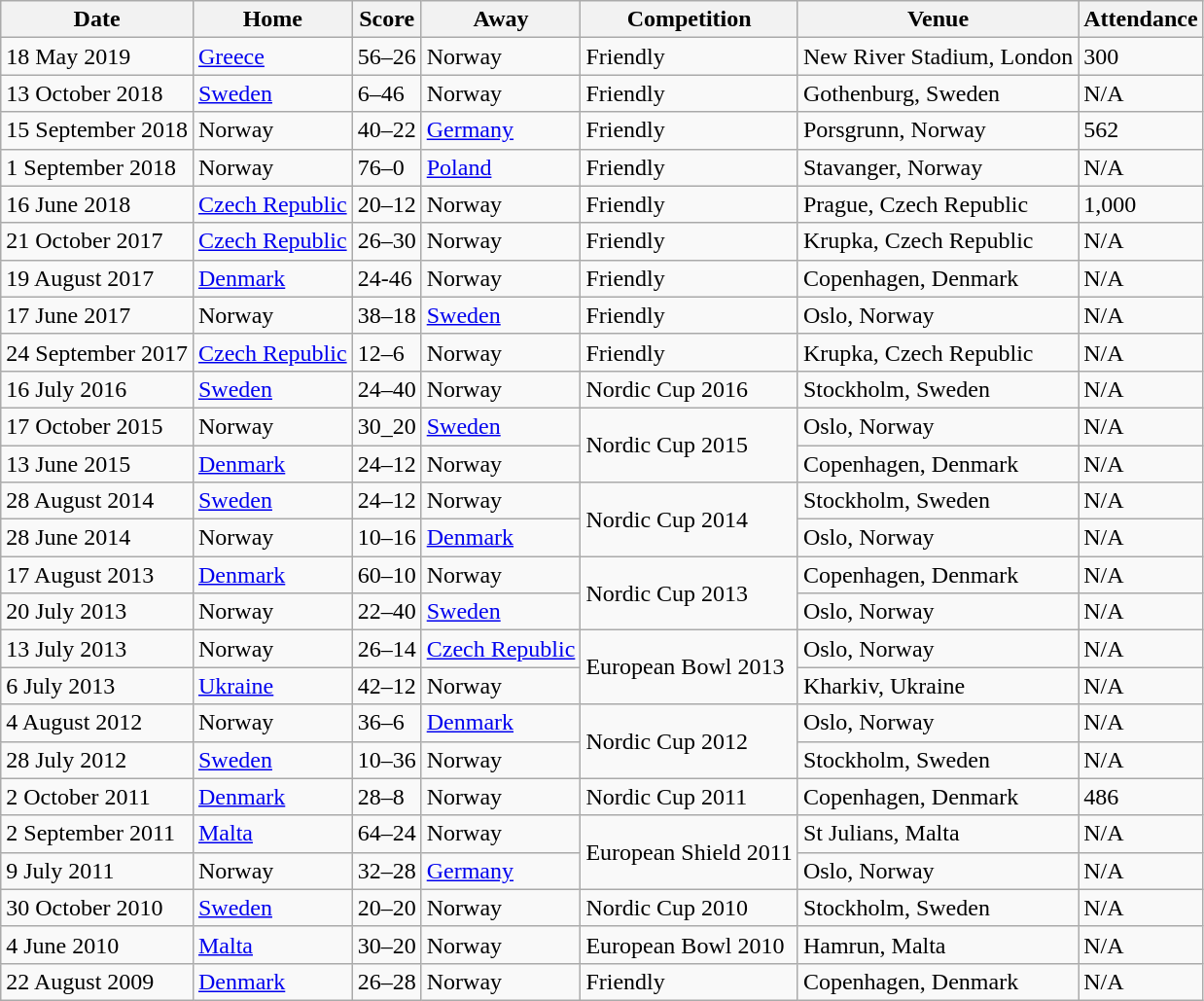<table class="wikitable">
<tr>
<th>Date</th>
<th>Home</th>
<th>Score</th>
<th>Away</th>
<th>Competition</th>
<th>Venue</th>
<th>Attendance</th>
</tr>
<tr>
<td>18 May 2019</td>
<td><a href='#'>Greece</a></td>
<td>56–26</td>
<td>Norway</td>
<td>Friendly</td>
<td>New River Stadium, London</td>
<td>300</td>
</tr>
<tr>
<td>13 October 2018</td>
<td><a href='#'>Sweden</a></td>
<td>6–46</td>
<td>Norway</td>
<td>Friendly</td>
<td>Gothenburg, Sweden</td>
<td>N/A</td>
</tr>
<tr>
<td>15 September 2018</td>
<td>Norway</td>
<td>40–22</td>
<td><a href='#'>Germany</a></td>
<td>Friendly</td>
<td>Porsgrunn, Norway</td>
<td>562</td>
</tr>
<tr>
<td>1 September 2018</td>
<td>Norway</td>
<td>76–0</td>
<td><a href='#'>Poland</a></td>
<td>Friendly</td>
<td>Stavanger, Norway</td>
<td>N/A</td>
</tr>
<tr>
<td>16 June 2018</td>
<td><a href='#'>Czech Republic</a></td>
<td>20–12</td>
<td>Norway</td>
<td>Friendly</td>
<td>Prague, Czech Republic</td>
<td>1,000</td>
</tr>
<tr>
<td>21 October 2017</td>
<td><a href='#'>Czech Republic</a></td>
<td>26–30</td>
<td>Norway</td>
<td>Friendly</td>
<td>Krupka, Czech Republic</td>
<td>N/A</td>
</tr>
<tr>
<td>19 August 2017</td>
<td><a href='#'>Denmark</a></td>
<td>24-46</td>
<td>Norway</td>
<td>Friendly</td>
<td>Copenhagen, Denmark</td>
<td>N/A</td>
</tr>
<tr>
<td>17 June 2017</td>
<td>Norway</td>
<td>38–18</td>
<td><a href='#'>Sweden</a></td>
<td>Friendly</td>
<td>Oslo, Norway</td>
<td>N/A</td>
</tr>
<tr>
<td>24 September 2017</td>
<td><a href='#'>Czech Republic</a></td>
<td>12–6</td>
<td>Norway</td>
<td>Friendly</td>
<td>Krupka, Czech Republic</td>
<td>N/A</td>
</tr>
<tr>
<td>16 July 2016</td>
<td><a href='#'>Sweden</a></td>
<td>24–40</td>
<td>Norway</td>
<td>Nordic Cup 2016</td>
<td>Stockholm, Sweden</td>
<td>N/A</td>
</tr>
<tr>
<td>17 October 2015</td>
<td>Norway</td>
<td>30_20</td>
<td><a href='#'>Sweden</a></td>
<td rowspan="2">Nordic Cup 2015</td>
<td>Oslo, Norway</td>
<td>N/A</td>
</tr>
<tr>
<td>13 June 2015</td>
<td><a href='#'>Denmark</a></td>
<td>24–12</td>
<td>Norway</td>
<td>Copenhagen, Denmark</td>
<td>N/A</td>
</tr>
<tr>
<td>28 August 2014</td>
<td><a href='#'>Sweden</a></td>
<td>24–12</td>
<td>Norway</td>
<td rowspan="2">Nordic Cup 2014</td>
<td>Stockholm, Sweden</td>
<td>N/A</td>
</tr>
<tr>
<td>28 June 2014</td>
<td>Norway</td>
<td>10–16</td>
<td><a href='#'>Denmark</a></td>
<td>Oslo, Norway</td>
<td>N/A</td>
</tr>
<tr>
<td>17 August 2013</td>
<td><a href='#'>Denmark</a></td>
<td>60–10</td>
<td>Norway</td>
<td rowspan="2">Nordic Cup 2013</td>
<td>Copenhagen, Denmark</td>
<td>N/A</td>
</tr>
<tr>
<td>20 July 2013</td>
<td>Norway</td>
<td>22–40</td>
<td><a href='#'>Sweden</a></td>
<td>Oslo, Norway</td>
<td>N/A</td>
</tr>
<tr>
<td>13 July 2013</td>
<td>Norway</td>
<td>26–14</td>
<td><a href='#'>Czech Republic</a></td>
<td rowspan="2">European Bowl 2013</td>
<td>Oslo, Norway</td>
<td>N/A</td>
</tr>
<tr>
<td>6 July 2013</td>
<td><a href='#'>Ukraine</a></td>
<td>42–12</td>
<td>Norway</td>
<td>Kharkiv, Ukraine</td>
<td>N/A</td>
</tr>
<tr>
<td>4 August 2012</td>
<td>Norway</td>
<td>36–6</td>
<td><a href='#'>Denmark</a></td>
<td rowspan="2">Nordic Cup 2012</td>
<td>Oslo, Norway</td>
<td>N/A</td>
</tr>
<tr>
<td>28 July 2012</td>
<td><a href='#'>Sweden</a></td>
<td>10–36</td>
<td>Norway</td>
<td>Stockholm, Sweden</td>
<td>N/A</td>
</tr>
<tr>
<td>2 October 2011</td>
<td><a href='#'>Denmark</a></td>
<td>28–8</td>
<td>Norway</td>
<td>Nordic Cup 2011</td>
<td>Copenhagen, Denmark</td>
<td>486</td>
</tr>
<tr>
<td>2 September 2011</td>
<td><a href='#'>Malta</a></td>
<td>64–24</td>
<td>Norway</td>
<td rowspan="2">European Shield 2011</td>
<td>St Julians, Malta</td>
<td>N/A</td>
</tr>
<tr>
<td>9 July 2011</td>
<td>Norway</td>
<td>32–28</td>
<td><a href='#'>Germany</a></td>
<td>Oslo, Norway</td>
<td>N/A</td>
</tr>
<tr>
<td>30 October 2010</td>
<td><a href='#'>Sweden</a></td>
<td>20–20</td>
<td>Norway</td>
<td>Nordic Cup 2010</td>
<td>Stockholm, Sweden</td>
<td>N/A</td>
</tr>
<tr>
<td>4 June 2010</td>
<td><a href='#'>Malta</a></td>
<td>30–20</td>
<td>Norway</td>
<td>European Bowl 2010</td>
<td>Hamrun, Malta</td>
<td>N/A</td>
</tr>
<tr>
<td>22 August 2009</td>
<td><a href='#'>Denmark</a></td>
<td>26–28</td>
<td>Norway</td>
<td>Friendly</td>
<td>Copenhagen, Denmark</td>
<td>N/A</td>
</tr>
</table>
